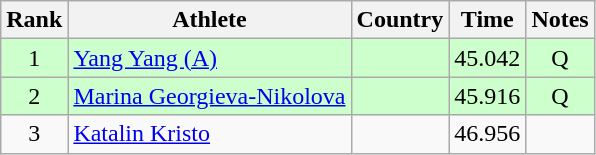<table class="wikitable sortable" style="text-align:center">
<tr>
<th>Rank</th>
<th>Athlete</th>
<th>Country</th>
<th>Time</th>
<th>Notes</th>
</tr>
<tr bgcolor=ccffcc>
<td>1</td>
<td align=left><a href='#'>Yang Yang (A)</a></td>
<td align=left></td>
<td>45.042</td>
<td>Q</td>
</tr>
<tr bgcolor=ccffcc>
<td>2</td>
<td align=left><a href='#'>Marina Georgieva-Nikolova</a></td>
<td align=left></td>
<td>45.916</td>
<td>Q</td>
</tr>
<tr>
<td>3</td>
<td align=left><a href='#'>Katalin Kristo</a></td>
<td align=left></td>
<td>46.956</td>
<td></td>
</tr>
</table>
